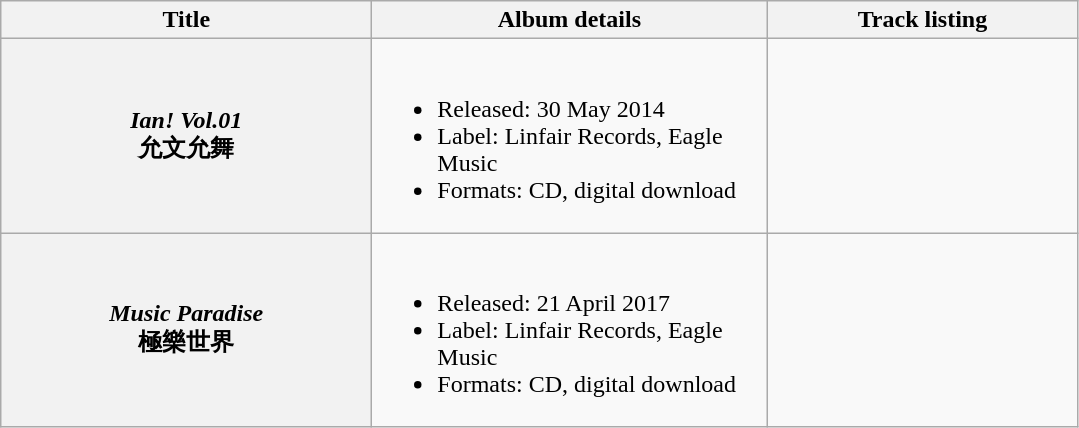<table class="wikitable plainrowheaders" style="text-align:center;">
<tr>
<th style="width:15em;">Title</th>
<th style="width:16em;">Album details</th>
<th style="width:200px;">Track listing</th>
</tr>
<tr>
<th scope="row"><em> Ian! Vol.01</em> <br>允文允舞</th>
<td align="left"><br><ul><li>Released: 30 May 2014</li><li>Label: Linfair Records, Eagle Music</li><li>Formats: CD, digital download</li></ul></td>
<td align="center"></td>
</tr>
<tr>
<th scope="row"><em>Music Paradise</em> <br>極樂世界</th>
<td align="left"><br><ul><li>Released: 21 April 2017</li><li>Label: Linfair Records, Eagle Music</li><li>Formats: CD, digital download</li></ul></td>
<td align="center"></td>
</tr>
</table>
